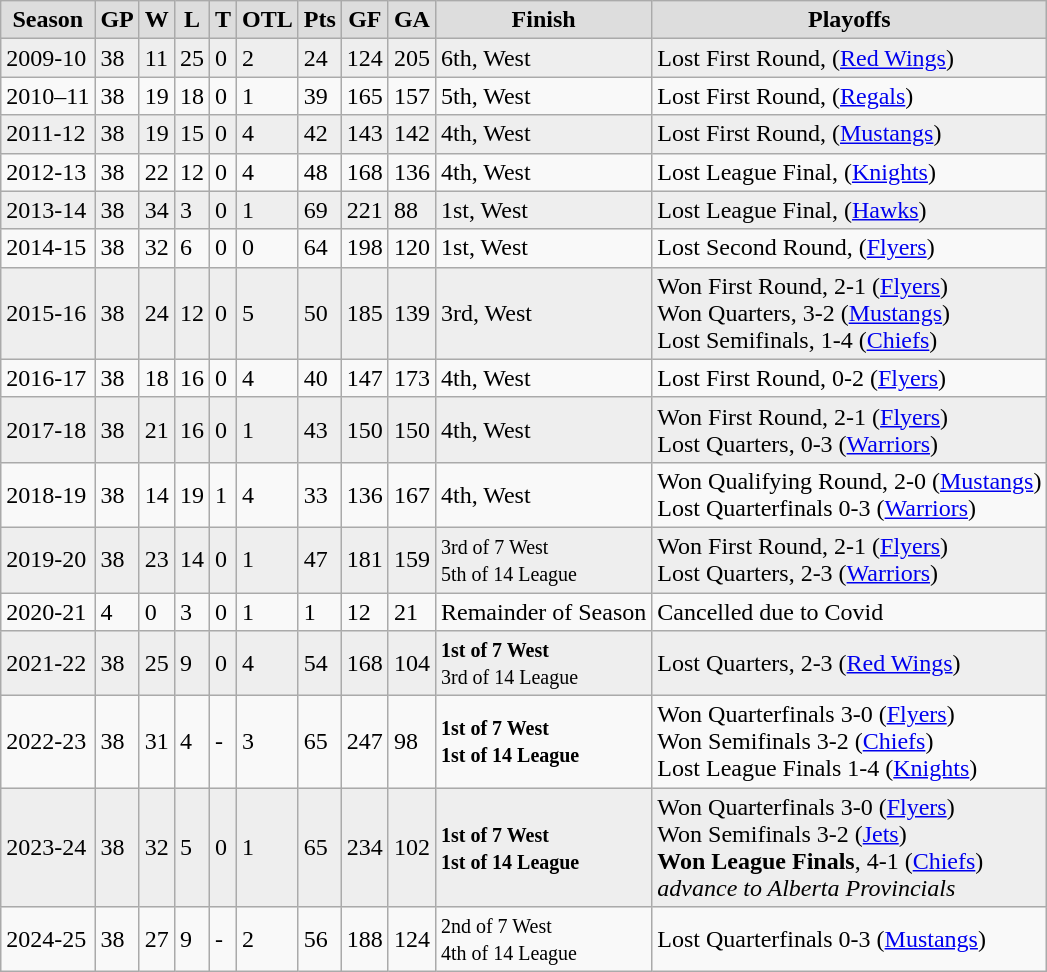<table class="wikitable">
<tr style="font-weight:bold;text-align:center; background:#ddd;"|>
<td>Season</td>
<td>GP</td>
<td>W</td>
<td>L</td>
<td>T</td>
<td>OTL</td>
<td>Pts</td>
<td>GF</td>
<td>GA</td>
<td>Finish</td>
<td>Playoffs</td>
</tr>
<tr style="background:#eee;">
<td>2009-10</td>
<td>38</td>
<td>11</td>
<td>25</td>
<td>0</td>
<td>2</td>
<td>24</td>
<td>124</td>
<td>205</td>
<td>6th, West</td>
<td>Lost First Round, (<a href='#'>Red Wings</a>)</td>
</tr>
<tr>
<td>2010–11</td>
<td>38</td>
<td>19</td>
<td>18</td>
<td>0</td>
<td>1</td>
<td>39</td>
<td>165</td>
<td>157</td>
<td>5th, West</td>
<td>Lost First Round, (<a href='#'>Regals</a>)</td>
</tr>
<tr style="background:#eee;">
<td>2011-12</td>
<td>38</td>
<td>19</td>
<td>15</td>
<td>0</td>
<td>4</td>
<td>42</td>
<td>143</td>
<td>142</td>
<td>4th, West</td>
<td>Lost First Round, (<a href='#'>Mustangs</a>)</td>
</tr>
<tr>
<td>2012-13</td>
<td>38</td>
<td>22</td>
<td>12</td>
<td>0</td>
<td>4</td>
<td>48</td>
<td>168</td>
<td>136</td>
<td>4th, West</td>
<td>Lost League Final, (<a href='#'>Knights</a>)</td>
</tr>
<tr style="background:#eee;">
<td>2013-14</td>
<td>38</td>
<td>34</td>
<td>3</td>
<td>0</td>
<td>1</td>
<td>69</td>
<td>221</td>
<td>88</td>
<td>1st, West</td>
<td>Lost League Final, (<a href='#'>Hawks</a>)</td>
</tr>
<tr>
<td>2014-15</td>
<td>38</td>
<td>32</td>
<td>6</td>
<td>0</td>
<td>0</td>
<td>64</td>
<td>198</td>
<td>120</td>
<td>1st, West</td>
<td>Lost Second Round, (<a href='#'>Flyers</a>)</td>
</tr>
<tr style="background:#eee;">
<td>2015-16</td>
<td>38</td>
<td>24</td>
<td>12</td>
<td>0</td>
<td>5</td>
<td>50</td>
<td>185</td>
<td>139</td>
<td>3rd, West</td>
<td>Won First Round, 2-1 (<a href='#'>Flyers</a>)<br>Won Quarters, 3-2 (<a href='#'>Mustangs</a>)<br>Lost Semifinals, 1-4 (<a href='#'>Chiefs</a>)</td>
</tr>
<tr>
<td>2016-17</td>
<td>38</td>
<td>18</td>
<td>16</td>
<td>0</td>
<td>4</td>
<td>40</td>
<td>147</td>
<td>173</td>
<td>4th, West</td>
<td>Lost First Round, 0-2 (<a href='#'>Flyers</a>)</td>
</tr>
<tr style="background:#eee;">
<td>2017-18</td>
<td>38</td>
<td>21</td>
<td>16</td>
<td>0</td>
<td>1</td>
<td>43</td>
<td>150</td>
<td>150</td>
<td>4th, West</td>
<td>Won First Round, 2-1 (<a href='#'>Flyers</a>)<br>Lost Quarters, 0-3 (<a href='#'>Warriors</a>)</td>
</tr>
<tr>
<td>2018-19</td>
<td>38</td>
<td>14</td>
<td>19</td>
<td>1</td>
<td>4</td>
<td>33</td>
<td>136</td>
<td>167</td>
<td>4th, West</td>
<td>Won Qualifying Round, 2-0 (<a href='#'>Mustangs</a>)<br>Lost Quarterfinals 0-3 (<a href='#'>Warriors</a>)</td>
</tr>
<tr style="background:#eee;">
<td>2019-20</td>
<td>38</td>
<td>23</td>
<td>14</td>
<td>0</td>
<td>1</td>
<td>47</td>
<td>181</td>
<td>159</td>
<td><small>3rd of 7 West<br>5th of 14 League</small></td>
<td>Won First Round, 2-1 (<a href='#'>Flyers</a>)<br>Lost Quarters, 2-3 (<a href='#'>Warriors</a>)</td>
</tr>
<tr>
<td>2020-21</td>
<td>4</td>
<td>0</td>
<td>3</td>
<td>0</td>
<td>1</td>
<td>1</td>
<td>12</td>
<td>21</td>
<td>Remainder of Season</td>
<td>Cancelled due to Covid</td>
</tr>
<tr style="background:#eee;">
<td>2021-22</td>
<td>38</td>
<td>25</td>
<td>9</td>
<td>0</td>
<td>4</td>
<td>54</td>
<td>168</td>
<td>104</td>
<td><small><strong>1st of 7 West</strong><br>3rd of 14 League</small></td>
<td>Lost Quarters, 2-3 (<a href='#'>Red Wings</a>)</td>
</tr>
<tr>
<td>2022-23</td>
<td>38</td>
<td>31</td>
<td>4</td>
<td>-</td>
<td>3</td>
<td>65</td>
<td>247</td>
<td>98</td>
<td><small><strong>1st of 7 West</strong><br><strong>1st of 14 League</strong></small></td>
<td>Won  Quarterfinals 3-0 (<a href='#'>Flyers</a>)<br>Won Semifinals 3-2 (<a href='#'>Chiefs</a>)<br>Lost League Finals 1-4 (<a href='#'>Knights</a>)</td>
</tr>
<tr style="background:#eee;">
<td>2023-24</td>
<td>38</td>
<td>32</td>
<td>5</td>
<td>0</td>
<td>1</td>
<td>65</td>
<td>234</td>
<td>102</td>
<td><small><strong>1st of 7 West</strong><br><strong>1st of 14 League</strong></small></td>
<td>Won  Quarterfinals 3-0 (<a href='#'>Flyers</a>)<br>Won Semifinals 3-2 (<a href='#'>Jets</a>)<br><strong>Won League Finals</strong>, 4-1 (<a href='#'>Chiefs</a>)<br><em>advance to Alberta Provincials</em></td>
</tr>
<tr>
<td>2024-25</td>
<td>38</td>
<td>27</td>
<td>9</td>
<td>-</td>
<td>2</td>
<td>56</td>
<td>188</td>
<td>124</td>
<td><small>2nd of 7 West<br>4th of 14 League</small></td>
<td>Lost  Quarterfinals 0-3 (<a href='#'>Mustangs</a>)</td>
</tr>
</table>
